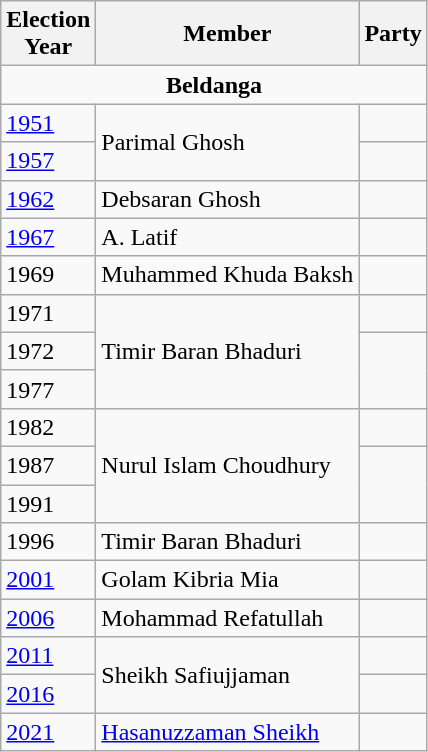<table class="wikitable sortable">
<tr>
<th>Election<br> Year</th>
<th>Member</th>
<th colspan=2>Party</th>
</tr>
<tr>
<td colspan="4" align=center><strong>Beldanga</strong></td>
</tr>
<tr>
<td><a href='#'>1951</a></td>
<td rowspan=2>Parimal Ghosh</td>
<td></td>
</tr>
<tr>
<td><a href='#'>1957</a></td>
</tr>
<tr>
<td><a href='#'>1962</a></td>
<td>Debsaran Ghosh</td>
<td></td>
</tr>
<tr>
<td><a href='#'>1967</a></td>
<td>A. Latif</td>
<td></td>
</tr>
<tr>
<td>1969</td>
<td>Muhammed Khuda Baksh</td>
<td></td>
</tr>
<tr>
<td>1971</td>
<td rowspan=3>Timir Baran Bhaduri</td>
<td></td>
</tr>
<tr>
<td>1972</td>
</tr>
<tr>
<td>1977</td>
</tr>
<tr>
<td>1982</td>
<td rowspan=3>Nurul Islam Choudhury</td>
<td></td>
</tr>
<tr>
<td>1987</td>
</tr>
<tr>
<td>1991</td>
</tr>
<tr>
<td>1996</td>
<td>Timir Baran Bhaduri</td>
<td></td>
</tr>
<tr>
<td><a href='#'>2001</a></td>
<td>Golam Kibria Mia</td>
<td></td>
</tr>
<tr>
<td><a href='#'>2006</a></td>
<td>Mohammad Refatullah</td>
<td></td>
</tr>
<tr>
<td><a href='#'>2011</a></td>
<td rowspan=2>Sheikh Safiujjaman</td>
<td></td>
</tr>
<tr>
<td><a href='#'>2016</a></td>
</tr>
<tr>
<td><a href='#'>2021</a></td>
<td><a href='#'>Hasanuzzaman Sheikh</a></td>
<td></td>
</tr>
</table>
